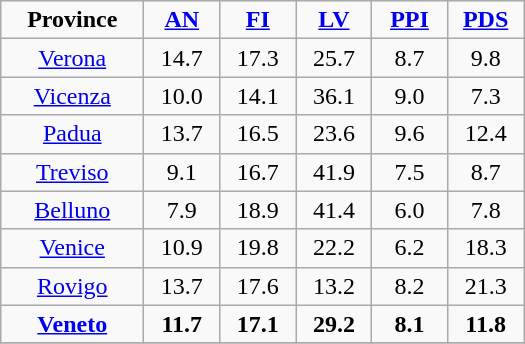<table class="wikitable" style="text-align:center; width:350px">
<tr>
<td style="width:100px"><strong>Province</strong></td>
<td style="width:50px"><strong><a href='#'>AN</a></strong></td>
<td style="width:50px"><strong><a href='#'>FI</a></strong></td>
<td style="width:50px"><strong><a href='#'>LV</a></strong></td>
<td style="width:50px"><strong><a href='#'>PPI</a></strong></td>
<td style="width:50px"><strong><a href='#'>PDS</a></strong></td>
</tr>
<tr>
<td><a href='#'>Verona</a></td>
<td>14.7</td>
<td>17.3</td>
<td>25.7</td>
<td>8.7</td>
<td>9.8</td>
</tr>
<tr>
<td><a href='#'>Vicenza</a></td>
<td>10.0</td>
<td>14.1</td>
<td>36.1</td>
<td>9.0</td>
<td>7.3</td>
</tr>
<tr>
<td><a href='#'>Padua</a></td>
<td>13.7</td>
<td>16.5</td>
<td>23.6</td>
<td>9.6</td>
<td>12.4</td>
</tr>
<tr>
<td><a href='#'>Treviso</a></td>
<td>9.1</td>
<td>16.7</td>
<td>41.9</td>
<td>7.5</td>
<td>8.7</td>
</tr>
<tr>
<td><a href='#'>Belluno</a></td>
<td>7.9</td>
<td>18.9</td>
<td>41.4</td>
<td>6.0</td>
<td>7.8</td>
</tr>
<tr>
<td><a href='#'>Venice</a></td>
<td>10.9</td>
<td>19.8</td>
<td>22.2</td>
<td>6.2</td>
<td>18.3</td>
</tr>
<tr>
<td><a href='#'>Rovigo</a></td>
<td>13.7</td>
<td>17.6</td>
<td>13.2</td>
<td>8.2</td>
<td>21.3</td>
</tr>
<tr>
<td><strong><a href='#'>Veneto</a></strong></td>
<td><strong>11.7</strong></td>
<td><strong>17.1</strong></td>
<td><strong>29.2</strong></td>
<td><strong>8.1</strong></td>
<td><strong>11.8</strong></td>
</tr>
<tr>
</tr>
</table>
